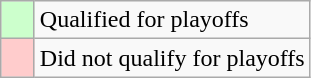<table class="wikitable">
<tr>
<td width=15px bgcolor="#cfc"></td>
<td>Qualified for playoffs</td>
</tr>
<tr>
<td width=15px bgcolor=#fcc></td>
<td>Did not qualify for playoffs</td>
</tr>
</table>
